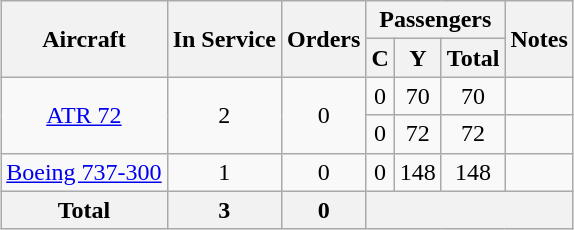<table class="wikitable sortable mw-collapsible" style="margin:1em auto; border-collapse:collapse;text-align:center">
<tr>
<th rowspan="2">Aircraft</th>
<th rowspan="2">In Service</th>
<th rowspan="2">Orders</th>
<th colspan="3">Passengers</th>
<th rowspan="2">Notes</th>
</tr>
<tr>
<th><abbr>C</abbr></th>
<th><abbr>Y</abbr></th>
<th>Total</th>
</tr>
<tr>
<td rowspan="2"><a href='#'>ATR 72</a></td>
<td rowspan="2">2</td>
<td rowspan="2">0</td>
<td>0</td>
<td>70</td>
<td>70</td>
<td></td>
</tr>
<tr>
<td>0</td>
<td>72</td>
<td>72</td>
<td></td>
</tr>
<tr>
<td rowspan=“3”><a href='#'>Boeing 737-300</a></td>
<td rowspan=“3”>1</td>
<td rowspan=“3”>0</td>
<td>0</td>
<td>148</td>
<td>148</td>
<td></td>
</tr>
<tr>
<th>Total</th>
<th>3</th>
<th>0</th>
<th colspan="4"></th>
</tr>
</table>
